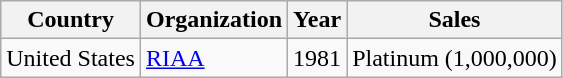<table class="wikitable">
<tr>
<th>Country</th>
<th>Organization</th>
<th>Year</th>
<th>Sales</th>
</tr>
<tr>
<td>United States</td>
<td><a href='#'>RIAA</a></td>
<td>1981</td>
<td>Platinum (1,000,000)</td>
</tr>
</table>
